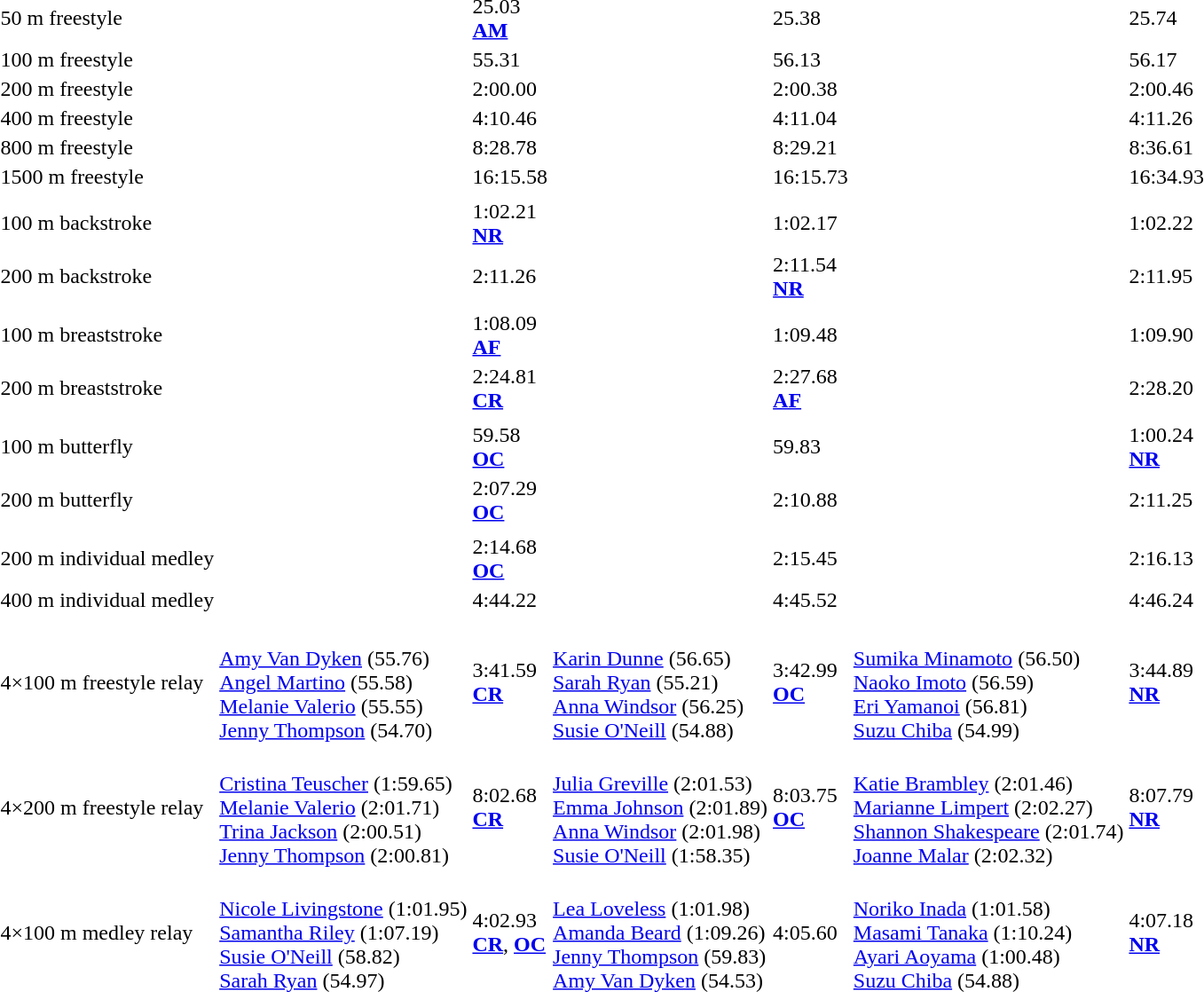<table>
<tr>
<td>50 m freestyle <br></td>
<td></td>
<td>25.03<br><strong><a href='#'>AM</a></strong></td>
<td></td>
<td>25.38</td>
<td></td>
<td>25.74</td>
</tr>
<tr>
<td>100 m freestyle <br></td>
<td></td>
<td>55.31</td>
<td></td>
<td>56.13</td>
<td></td>
<td>56.17</td>
</tr>
<tr>
<td>200 m freestyle <br></td>
<td></td>
<td>2:00.00</td>
<td></td>
<td>2:00.38</td>
<td></td>
<td>2:00.46</td>
</tr>
<tr>
<td>400 m freestyle <br></td>
<td></td>
<td>4:10.46</td>
<td></td>
<td>4:11.04</td>
<td></td>
<td>4:11.26</td>
</tr>
<tr>
<td>800 m freestyle <br></td>
<td></td>
<td>8:28.78</td>
<td></td>
<td>8:29.21</td>
<td></td>
<td>8:36.61</td>
</tr>
<tr>
<td>1500 m freestyle <br></td>
<td></td>
<td>16:15.58</td>
<td></td>
<td>16:15.73</td>
<td></td>
<td>16:34.93</td>
</tr>
<tr>
<td></td>
<td></td>
<td></td>
<td></td>
<td></td>
<td></td>
<td></td>
</tr>
<tr>
<td>100 m backstroke <br></td>
<td></td>
<td>1:02.21<br><strong><a href='#'>NR</a></strong></td>
<td></td>
<td>1:02.17</td>
<td></td>
<td>1:02.22</td>
</tr>
<tr>
<td>200 m backstroke <br></td>
<td></td>
<td>2:11.26</td>
<td></td>
<td>2:11.54<br><strong><a href='#'>NR</a></strong></td>
<td></td>
<td>2:11.95</td>
</tr>
<tr>
<td></td>
<td></td>
<td></td>
<td></td>
<td></td>
<td></td>
<td></td>
</tr>
<tr>
<td>100 m breaststroke <br></td>
<td></td>
<td>1:08.09<br><strong><a href='#'>AF</a></strong></td>
<td></td>
<td>1:09.48</td>
<td></td>
<td>1:09.90</td>
</tr>
<tr>
<td>200 m breaststroke <br></td>
<td></td>
<td>2:24.81<br><strong><a href='#'>CR</a></strong></td>
<td></td>
<td>2:27.68<br><strong><a href='#'>AF</a></strong></td>
<td></td>
<td>2:28.20</td>
</tr>
<tr>
<td></td>
<td></td>
<td></td>
<td></td>
<td></td>
<td></td>
<td></td>
</tr>
<tr>
<td>100 m butterfly <br></td>
<td></td>
<td>59.58<br><strong><a href='#'>OC</a></strong></td>
<td></td>
<td>59.83</td>
<td></td>
<td>1:00.24<br><strong><a href='#'>NR</a></strong></td>
</tr>
<tr>
<td>200 m butterfly <br></td>
<td></td>
<td>2:07.29<br><strong><a href='#'>OC</a></strong></td>
<td></td>
<td>2:10.88</td>
<td></td>
<td>2:11.25</td>
</tr>
<tr>
<td></td>
<td></td>
<td></td>
<td></td>
<td></td>
<td></td>
<td></td>
</tr>
<tr>
<td>200 m individual medley <br></td>
<td></td>
<td>2:14.68<br><strong><a href='#'>OC</a></strong></td>
<td></td>
<td>2:15.45</td>
<td></td>
<td>2:16.13</td>
</tr>
<tr>
<td>400 m individual medley <br></td>
<td></td>
<td>4:44.22</td>
<td></td>
<td>4:45.52</td>
<td></td>
<td>4:46.24</td>
</tr>
<tr>
<td></td>
<td></td>
<td></td>
<td></td>
<td></td>
<td></td>
<td></td>
</tr>
<tr>
<td>4×100 m freestyle relay <br></td>
<td><br><a href='#'>Amy Van Dyken</a> (55.76)<br><a href='#'>Angel Martino</a> (55.58)<br><a href='#'>Melanie Valerio</a> (55.55)<br><a href='#'>Jenny Thompson</a> (54.70)</td>
<td>3:41.59<br><strong><a href='#'>CR</a></strong></td>
<td><br><a href='#'>Karin Dunne</a> (56.65)<br><a href='#'>Sarah Ryan</a> (55.21)<br><a href='#'>Anna Windsor</a> (56.25)<br><a href='#'>Susie O'Neill</a> (54.88)</td>
<td>3:42.99<br><strong><a href='#'>OC</a></strong></td>
<td><br><a href='#'>Sumika Minamoto</a> (56.50)<br><a href='#'>Naoko Imoto</a> (56.59)<br><a href='#'>Eri Yamanoi</a> (56.81)<br><a href='#'>Suzu Chiba</a> (54.99)</td>
<td>3:44.89<br><strong><a href='#'>NR</a></strong></td>
</tr>
<tr>
<td>4×200 m freestyle relay <br></td>
<td><br><a href='#'>Cristina Teuscher</a> (1:59.65)<br><a href='#'>Melanie Valerio</a> (2:01.71)<br><a href='#'>Trina Jackson</a> (2:00.51)<br><a href='#'>Jenny Thompson</a> (2:00.81)</td>
<td>8:02.68<br><strong><a href='#'>CR</a></strong></td>
<td><br><a href='#'>Julia Greville</a> (2:01.53)<br><a href='#'>Emma Johnson</a> (2:01.89)<br><a href='#'>Anna Windsor</a> (2:01.98)<br><a href='#'>Susie O'Neill</a> (1:58.35)</td>
<td>8:03.75<br><strong><a href='#'>OC</a></strong></td>
<td><br><a href='#'>Katie Brambley</a> (2:01.46)<br><a href='#'>Marianne Limpert</a> (2:02.27)<br><a href='#'>Shannon Shakespeare</a> (2:01.74)<br><a href='#'>Joanne Malar</a> (2:02.32)</td>
<td>8:07.79<br><strong><a href='#'>NR</a></strong></td>
</tr>
<tr>
<td>4×100 m medley relay <br></td>
<td><br><a href='#'>Nicole Livingstone</a> (1:01.95)<br><a href='#'>Samantha Riley</a> (1:07.19)<br><a href='#'>Susie O'Neill</a> (58.82)<br><a href='#'>Sarah Ryan</a> (54.97)</td>
<td>4:02.93<br><strong><a href='#'>CR</a></strong>, <strong><a href='#'>OC</a></strong></td>
<td><br><a href='#'>Lea Loveless</a> (1:01.98)<br><a href='#'>Amanda Beard</a> (1:09.26)<br><a href='#'>Jenny Thompson</a> (59.83)<br><a href='#'>Amy Van Dyken</a> (54.53)</td>
<td>4:05.60</td>
<td><br><a href='#'>Noriko Inada</a> (1:01.58)<br><a href='#'>Masami Tanaka</a> (1:10.24)<br><a href='#'>Ayari Aoyama</a> (1:00.48)<br><a href='#'>Suzu Chiba</a> (54.88)</td>
<td>4:07.18<br><strong><a href='#'>NR</a></strong></td>
</tr>
</table>
